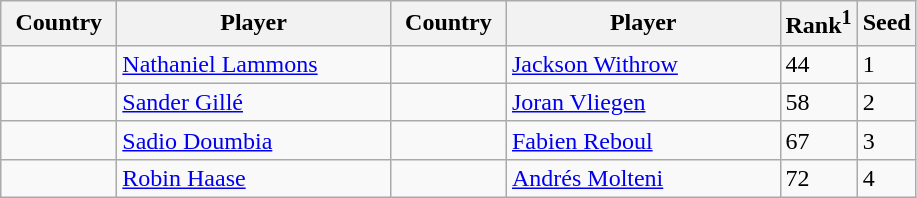<table class="sortable wikitable">
<tr>
<th width="70">Country</th>
<th width="175">Player</th>
<th width="70">Country</th>
<th width="175">Player</th>
<th>Rank<sup>1</sup></th>
<th>Seed</th>
</tr>
<tr>
<td></td>
<td><a href='#'>Nathaniel Lammons</a></td>
<td></td>
<td><a href='#'>Jackson Withrow</a></td>
<td>44</td>
<td>1</td>
</tr>
<tr>
<td></td>
<td><a href='#'>Sander Gillé</a></td>
<td></td>
<td><a href='#'>Joran Vliegen</a></td>
<td>58</td>
<td>2</td>
</tr>
<tr>
<td></td>
<td><a href='#'>Sadio Doumbia</a></td>
<td></td>
<td><a href='#'>Fabien Reboul</a></td>
<td>67</td>
<td>3</td>
</tr>
<tr>
<td></td>
<td><a href='#'>Robin Haase</a></td>
<td></td>
<td><a href='#'>Andrés Molteni</a></td>
<td>72</td>
<td>4</td>
</tr>
</table>
